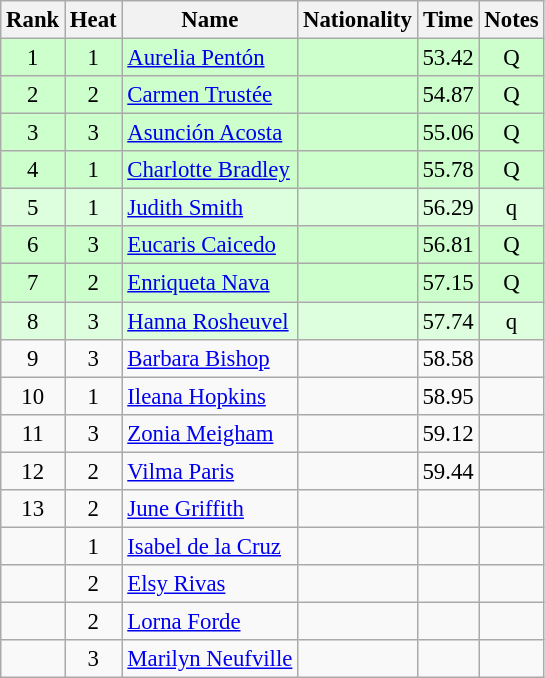<table class="wikitable sortable" style="text-align:center; font-size:95%">
<tr>
<th>Rank</th>
<th>Heat</th>
<th>Name</th>
<th>Nationality</th>
<th>Time</th>
<th>Notes</th>
</tr>
<tr bgcolor=ccffcc>
<td>1</td>
<td>1</td>
<td align=left><a href='#'>Aurelia Pentón</a></td>
<td align=left></td>
<td>53.42</td>
<td>Q</td>
</tr>
<tr bgcolor=ccffcc>
<td>2</td>
<td>2</td>
<td align=left><a href='#'>Carmen Trustée</a></td>
<td align=left></td>
<td>54.87</td>
<td>Q</td>
</tr>
<tr bgcolor=ccffcc>
<td>3</td>
<td>3</td>
<td align=left><a href='#'>Asunción Acosta</a></td>
<td align=left></td>
<td>55.06</td>
<td>Q</td>
</tr>
<tr bgcolor=ccffcc>
<td>4</td>
<td>1</td>
<td align=left><a href='#'>Charlotte Bradley</a></td>
<td align=left></td>
<td>55.78</td>
<td>Q</td>
</tr>
<tr bgcolor=ddffdd>
<td>5</td>
<td>1</td>
<td align=left><a href='#'>Judith Smith</a></td>
<td align=left></td>
<td>56.29</td>
<td>q</td>
</tr>
<tr bgcolor=ccffcc>
<td>6</td>
<td>3</td>
<td align=left><a href='#'>Eucaris Caicedo</a></td>
<td align=left></td>
<td>56.81</td>
<td>Q</td>
</tr>
<tr bgcolor=ccffcc>
<td>7</td>
<td>2</td>
<td align=left><a href='#'>Enriqueta Nava</a></td>
<td align=left></td>
<td>57.15</td>
<td>Q</td>
</tr>
<tr bgcolor=ddffdd>
<td>8</td>
<td>3</td>
<td align=left><a href='#'>Hanna Rosheuvel</a></td>
<td align=left></td>
<td>57.74</td>
<td>q</td>
</tr>
<tr>
<td>9</td>
<td>3</td>
<td align=left><a href='#'>Barbara Bishop</a></td>
<td align=left></td>
<td>58.58</td>
<td></td>
</tr>
<tr>
<td>10</td>
<td>1</td>
<td align=left><a href='#'>Ileana Hopkins</a></td>
<td align=left></td>
<td>58.95</td>
<td></td>
</tr>
<tr>
<td>11</td>
<td>3</td>
<td align=left><a href='#'>Zonia Meigham</a></td>
<td align=left></td>
<td>59.12</td>
<td></td>
</tr>
<tr>
<td>12</td>
<td>2</td>
<td align=left><a href='#'>Vilma Paris</a></td>
<td align=left></td>
<td>59.44</td>
<td></td>
</tr>
<tr>
<td>13</td>
<td>2</td>
<td align=left><a href='#'>June Griffith</a></td>
<td align=left></td>
<td></td>
<td></td>
</tr>
<tr>
<td></td>
<td>1</td>
<td align=left><a href='#'>Isabel de la Cruz</a></td>
<td align=left></td>
<td></td>
<td></td>
</tr>
<tr>
<td></td>
<td>2</td>
<td align=left><a href='#'>Elsy Rivas</a></td>
<td align=left></td>
<td></td>
<td></td>
</tr>
<tr>
<td></td>
<td>2</td>
<td align=left><a href='#'>Lorna Forde</a></td>
<td align=left></td>
<td></td>
<td></td>
</tr>
<tr>
<td></td>
<td>3</td>
<td align=left><a href='#'>Marilyn Neufville</a></td>
<td align=left></td>
<td></td>
<td></td>
</tr>
</table>
